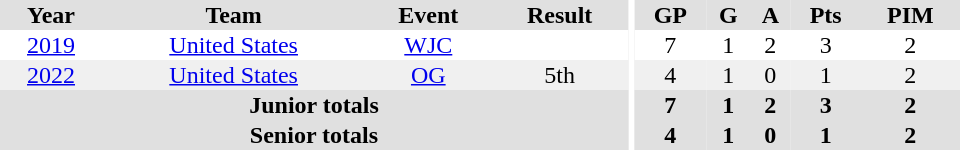<table border="0" cellpadding="1" cellspacing="0" ID="Table3" style="text-align:center; width:40em;">
<tr bgcolor="#e0e0e0">
<th>Year</th>
<th>Team</th>
<th>Event</th>
<th>Result</th>
<th rowspan="98" bgcolor="#ffffff"></th>
<th>GP</th>
<th>G</th>
<th>A</th>
<th>Pts</th>
<th>PIM</th>
</tr>
<tr>
<td><a href='#'>2019</a></td>
<td><a href='#'>United States</a></td>
<td><a href='#'>WJC</a></td>
<td></td>
<td>7</td>
<td>1</td>
<td>2</td>
<td>3</td>
<td>2</td>
</tr>
<tr bgcolor="#f0f0f0">
<td><a href='#'>2022</a></td>
<td><a href='#'>United States</a></td>
<td><a href='#'>OG</a></td>
<td>5th</td>
<td>4</td>
<td>1</td>
<td>0</td>
<td>1</td>
<td>2</td>
</tr>
<tr bgcolor="#e0e0e0">
<th colspan="4">Junior totals</th>
<th>7</th>
<th>1</th>
<th>2</th>
<th>3</th>
<th>2</th>
</tr>
<tr bgcolor="#e0e0e0">
<th colspan="4">Senior totals</th>
<th>4</th>
<th>1</th>
<th>0</th>
<th>1</th>
<th>2</th>
</tr>
</table>
